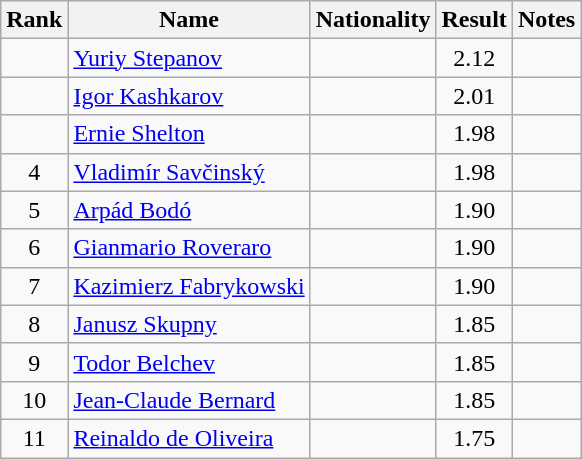<table class="wikitable sortable" style="text-align:center">
<tr>
<th>Rank</th>
<th>Name</th>
<th>Nationality</th>
<th>Result</th>
<th>Notes</th>
</tr>
<tr>
<td></td>
<td align=left><a href='#'>Yuriy Stepanov</a></td>
<td align=left></td>
<td>2.12</td>
<td></td>
</tr>
<tr>
<td></td>
<td align=left><a href='#'>Igor Kashkarov</a></td>
<td align=left></td>
<td>2.01</td>
<td></td>
</tr>
<tr>
<td></td>
<td align=left><a href='#'>Ernie Shelton</a></td>
<td align=left></td>
<td>1.98</td>
<td></td>
</tr>
<tr>
<td>4</td>
<td align=left><a href='#'>Vladimír Savčinský</a></td>
<td align=left></td>
<td>1.98</td>
<td></td>
</tr>
<tr>
<td>5</td>
<td align=left><a href='#'>Arpád Bodó</a></td>
<td align=left></td>
<td>1.90</td>
<td></td>
</tr>
<tr>
<td>6</td>
<td align=left><a href='#'>Gianmario Roveraro</a></td>
<td align=left></td>
<td>1.90</td>
<td></td>
</tr>
<tr>
<td>7</td>
<td align=left><a href='#'>Kazimierz Fabrykowski</a></td>
<td align=left></td>
<td>1.90</td>
<td></td>
</tr>
<tr>
<td>8</td>
<td align=left><a href='#'>Janusz Skupny</a></td>
<td align=left></td>
<td>1.85</td>
<td></td>
</tr>
<tr>
<td>9</td>
<td align=left><a href='#'>Todor Belchev</a></td>
<td align=left></td>
<td>1.85</td>
<td></td>
</tr>
<tr>
<td>10</td>
<td align=left><a href='#'>Jean-Claude Bernard</a></td>
<td align=left></td>
<td>1.85</td>
<td></td>
</tr>
<tr>
<td>11</td>
<td align=left><a href='#'>Reinaldo de Oliveira</a></td>
<td align=left></td>
<td>1.75</td>
<td></td>
</tr>
</table>
